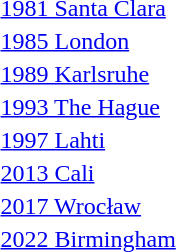<table>
<tr>
<td><a href='#'>1981 Santa Clara</a></td>
<td></td>
<td></td>
<td></td>
</tr>
<tr>
<td><a href='#'>1985 London</a></td>
<td></td>
<td></td>
<td></td>
</tr>
<tr>
<td><a href='#'>1989 Karlsruhe</a></td>
<td></td>
<td></td>
<td></td>
</tr>
<tr>
<td><a href='#'>1993 The Hague</a></td>
<td></td>
<td></td>
<td></td>
</tr>
<tr>
<td><a href='#'>1997 Lahti</a></td>
<td></td>
<td></td>
<td></td>
</tr>
<tr>
<td><a href='#'>2013 Cali</a></td>
<td></td>
<td></td>
<td></td>
</tr>
<tr>
<td><a href='#'>2017 Wrocław</a></td>
<td></td>
<td></td>
<td></td>
</tr>
<tr>
<td><a href='#'>2022 Birmingham</a></td>
<td></td>
<td></td>
<td></td>
</tr>
</table>
